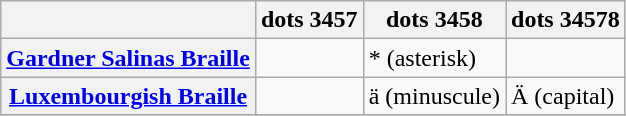<table class="wikitable">
<tr>
<th></th>
<th>dots 3457</th>
<th>dots 3458</th>
<th>dots 34578</th>
</tr>
<tr>
<th align=left><a href='#'>Gardner Salinas Braille</a></th>
<td></td>
<td>* (asterisk)</td>
<td></td>
</tr>
<tr>
<th align=left><a href='#'>Luxembourgish Braille</a></th>
<td></td>
<td>ä (minuscule)</td>
<td>Ä (capital)</td>
</tr>
<tr>
</tr>
</table>
